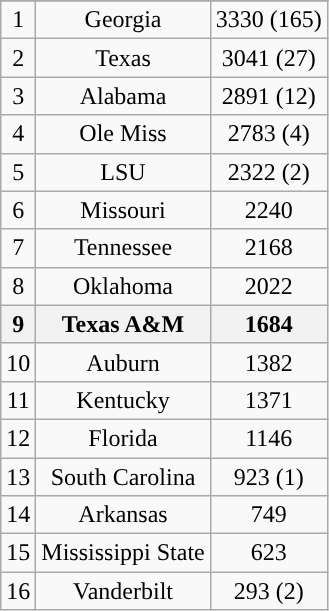<table class="wikitable" style="display: inline-table;">
<tr align="center">
</tr>
<tr align="center">
<td>1</td>
<td>Georgia</td>
<td>3330 (165)</td>
</tr>
<tr align="center">
<td>2</td>
<td>Texas</td>
<td>3041 (27)</td>
</tr>
<tr align="center">
<td>3</td>
<td>Alabama</td>
<td>2891 (12)</td>
</tr>
<tr align="center">
<td>4</td>
<td>Ole Miss</td>
<td>2783 (4)</td>
</tr>
<tr align="center">
<td>5</td>
<td>LSU</td>
<td>2322 (2)</td>
</tr>
<tr align="center">
<td>6</td>
<td>Missouri</td>
<td>2240</td>
</tr>
<tr align="center">
<td>7</td>
<td>Tennessee</td>
<td>2168</td>
</tr>
<tr align="center">
<td>8</td>
<td>Oklahoma</td>
<td>2022</td>
</tr>
<tr align="center">
<th>9</th>
<th>Texas A&M</th>
<th>1684</th>
</tr>
<tr align="center">
<td>10</td>
<td>Auburn</td>
<td>1382</td>
</tr>
<tr align="center">
<td>11</td>
<td>Kentucky</td>
<td>1371</td>
</tr>
<tr align="center">
<td>12</td>
<td>Florida</td>
<td>1146</td>
</tr>
<tr align="center">
<td>13</td>
<td>South Carolina</td>
<td>923 (1)</td>
</tr>
<tr align="center">
<td>14</td>
<td>Arkansas</td>
<td>749</td>
</tr>
<tr align="center">
<td>15</td>
<td>Mississippi State</td>
<td>623</td>
</tr>
<tr align="center">
<td>16</td>
<td>Vanderbilt</td>
<td>293 (2)</td>
</tr>
</table>
